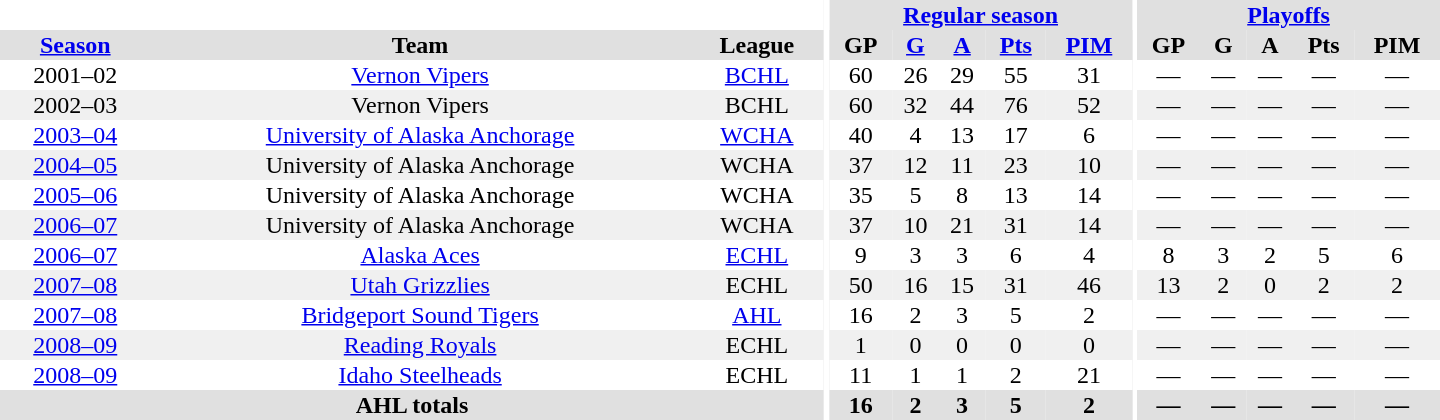<table border="0" cellpadding="1" cellspacing="0" style="text-align:center; width:60em">
<tr bgcolor="#e0e0e0">
<th colspan="3" bgcolor="#ffffff"></th>
<th rowspan="99" bgcolor="#ffffff"></th>
<th colspan="5"><a href='#'>Regular season</a></th>
<th rowspan="99" bgcolor="#ffffff"></th>
<th colspan="5"><a href='#'>Playoffs</a></th>
</tr>
<tr bgcolor="#e0e0e0">
<th><a href='#'>Season</a></th>
<th>Team</th>
<th>League</th>
<th>GP</th>
<th><a href='#'>G</a></th>
<th><a href='#'>A</a></th>
<th><a href='#'>Pts</a></th>
<th><a href='#'>PIM</a></th>
<th>GP</th>
<th>G</th>
<th>A</th>
<th>Pts</th>
<th>PIM</th>
</tr>
<tr ALIGN="center">
<td ALIGN="center">2001–02</td>
<td ALIGN="center"><a href='#'>Vernon Vipers</a></td>
<td ALIGN="center"><a href='#'>BCHL</a></td>
<td ALIGN="center">60</td>
<td ALIGN="center">26</td>
<td ALIGN="center">29</td>
<td ALIGN="center">55</td>
<td ALIGN="center">31</td>
<td ALIGN="center">—</td>
<td ALIGN="center">—</td>
<td ALIGN="center">—</td>
<td ALIGN="center">—</td>
<td ALIGN="center">—</td>
</tr>
<tr ALIGN="center" bgcolor="#f0f0f0">
<td ALIGN="center">2002–03</td>
<td ALIGN="center">Vernon Vipers</td>
<td ALIGN="center">BCHL</td>
<td ALIGN="center">60</td>
<td ALIGN="center">32</td>
<td ALIGN="center">44</td>
<td ALIGN="center">76</td>
<td ALIGN="center">52</td>
<td ALIGN="center">—</td>
<td ALIGN="center">—</td>
<td ALIGN="center">—</td>
<td ALIGN="center">—</td>
<td ALIGN="center">—</td>
</tr>
<tr ALIGN="center">
<td ALIGN="center"><a href='#'>2003–04</a></td>
<td ALIGN="center"><a href='#'>University of Alaska Anchorage</a></td>
<td ALIGN="center"><a href='#'>WCHA</a></td>
<td ALIGN="center">40</td>
<td ALIGN="center">4</td>
<td ALIGN="center">13</td>
<td ALIGN="center">17</td>
<td ALIGN="center">6</td>
<td ALIGN="center">—</td>
<td ALIGN="center">—</td>
<td ALIGN="center">—</td>
<td ALIGN="center">—</td>
<td ALIGN="center">—</td>
</tr>
<tr ALIGN="center" bgcolor="#f0f0f0">
<td ALIGN="center"><a href='#'>2004–05</a></td>
<td ALIGN="center">University of Alaska Anchorage</td>
<td ALIGN="center">WCHA</td>
<td ALIGN="center">37</td>
<td ALIGN="center">12</td>
<td ALIGN="center">11</td>
<td ALIGN="center">23</td>
<td ALIGN="center">10</td>
<td ALIGN="center">—</td>
<td ALIGN="center">—</td>
<td ALIGN="center">—</td>
<td ALIGN="center">—</td>
<td ALIGN="center">—</td>
</tr>
<tr ALIGN="center">
<td ALIGN="center"><a href='#'>2005–06</a></td>
<td ALIGN="center">University of Alaska Anchorage</td>
<td ALIGN="center">WCHA</td>
<td ALIGN="center">35</td>
<td ALIGN="center">5</td>
<td ALIGN="center">8</td>
<td ALIGN="center">13</td>
<td ALIGN="center">14</td>
<td ALIGN="center">—</td>
<td ALIGN="center">—</td>
<td ALIGN="center">—</td>
<td ALIGN="center">—</td>
<td ALIGN="center">—</td>
</tr>
<tr ALIGN="center" bgcolor="#f0f0f0">
<td ALIGN="center"><a href='#'>2006–07</a></td>
<td ALIGN="center">University of Alaska Anchorage</td>
<td ALIGN="center">WCHA</td>
<td ALIGN="center">37</td>
<td ALIGN="center">10</td>
<td ALIGN="center">21</td>
<td ALIGN="center">31</td>
<td ALIGN="center">14</td>
<td ALIGN="center">—</td>
<td ALIGN="center">—</td>
<td ALIGN="center">—</td>
<td ALIGN="center">—</td>
<td ALIGN="center">—</td>
</tr>
<tr ALIGN="center">
<td ALIGN="center"><a href='#'>2006–07</a></td>
<td ALIGN="center"><a href='#'>Alaska Aces</a></td>
<td ALIGN="center"><a href='#'>ECHL</a></td>
<td ALIGN="center">9</td>
<td ALIGN="center">3</td>
<td ALIGN="center">3</td>
<td ALIGN="center">6</td>
<td ALIGN="center">4</td>
<td ALIGN="center">8</td>
<td ALIGN="center">3</td>
<td ALIGN="center">2</td>
<td ALIGN="center">5</td>
<td ALIGN="center">6</td>
</tr>
<tr ALIGN="center" bgcolor="#f0f0f0">
<td ALIGN="center"><a href='#'>2007–08</a></td>
<td ALIGN="center"><a href='#'>Utah Grizzlies</a></td>
<td ALIGN="center">ECHL</td>
<td ALIGN="center">50</td>
<td ALIGN="center">16</td>
<td ALIGN="center">15</td>
<td ALIGN="center">31</td>
<td ALIGN="center">46</td>
<td ALIGN="center">13</td>
<td ALIGN="center">2</td>
<td ALIGN="center">0</td>
<td ALIGN="center">2</td>
<td ALIGN="center">2</td>
</tr>
<tr ALIGN="center">
<td ALIGN="center"><a href='#'>2007–08</a></td>
<td ALIGN="center"><a href='#'>Bridgeport Sound Tigers</a></td>
<td ALIGN="center"><a href='#'>AHL</a></td>
<td ALIGN="center">16</td>
<td ALIGN="center">2</td>
<td ALIGN="center">3</td>
<td ALIGN="center">5</td>
<td ALIGN="center">2</td>
<td ALIGN="center">—</td>
<td ALIGN="center">—</td>
<td ALIGN="center">—</td>
<td ALIGN="center">—</td>
<td ALIGN="center">—</td>
</tr>
<tr ALIGN="center" bgcolor="#f0f0f0">
<td ALIGN="center"><a href='#'>2008–09</a></td>
<td ALIGN="center"><a href='#'>Reading Royals</a></td>
<td ALIGN="center">ECHL</td>
<td ALIGN="center">1</td>
<td ALIGN="center">0</td>
<td ALIGN="center">0</td>
<td ALIGN="center">0</td>
<td ALIGN="center">0</td>
<td ALIGN="center">—</td>
<td ALIGN="center">—</td>
<td ALIGN="center">—</td>
<td ALIGN="center">—</td>
<td ALIGN="center">—</td>
</tr>
<tr ALIGN="center">
<td ALIGN="center"><a href='#'>2008–09</a></td>
<td ALIGN="center"><a href='#'>Idaho Steelheads</a></td>
<td ALIGN="center">ECHL</td>
<td ALIGN="center">11</td>
<td ALIGN="center">1</td>
<td ALIGN="center">1</td>
<td ALIGN="center">2</td>
<td ALIGN="center">21</td>
<td ALIGN="center">—</td>
<td ALIGN="center">—</td>
<td ALIGN="center">—</td>
<td ALIGN="center">—</td>
<td ALIGN="center">—</td>
</tr>
<tr bgcolor="#e0e0e0">
<th colspan="3">AHL totals</th>
<th>16</th>
<th>2</th>
<th>3</th>
<th>5</th>
<th>2</th>
<th>—</th>
<th>—</th>
<th>—</th>
<th>—</th>
<th>—</th>
</tr>
</table>
